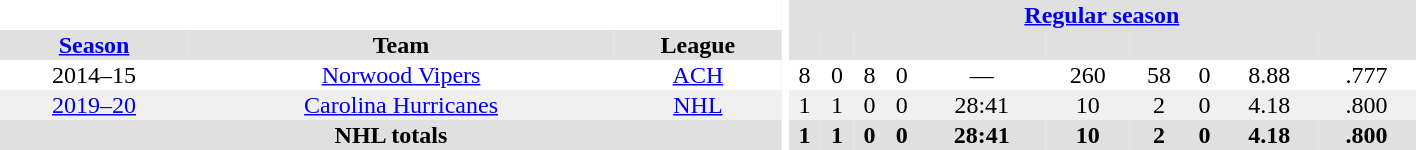<table border="0" cellpadding="1" cellspacing="0" style="text-align:center; width:75%">
<tr ALIGN="center" bgcolor="#e0e0e0">
<th align="center" colspan="3" bgcolor="#ffffff"></th>
<th align="center" rowspan="99" bgcolor="#ffffff"></th>
<th colspan="10" bgcolor="#e0e0e0" align="center"><a href='#'>Regular season</a></th>
<th align="center" rowspan="99" bgcolor="#ffffff"></th>
</tr>
<tr ALIGN="center" bgcolor="#e0e0e0">
<th><a href='#'>Season</a></th>
<th>Team</th>
<th>League</th>
<th></th>
<th></th>
<th></th>
<th></th>
<th></th>
<th></th>
<th></th>
<th></th>
<th></th>
<th></th>
</tr>
<tr ALIGN="center">
<td>2014–15</td>
<td><a href='#'>Norwood Vipers</a></td>
<td><a href='#'>ACH</a></td>
<td>8</td>
<td>0</td>
<td>8</td>
<td>0</td>
<td>—</td>
<td>260</td>
<td>58</td>
<td>0</td>
<td>8.88</td>
<td>.777</td>
</tr>
<tr bgcolor="#f0f0f0" ALIGN="center">
<td><a href='#'>2019–20</a></td>
<td><a href='#'>Carolina Hurricanes</a></td>
<td><a href='#'>NHL</a></td>
<td>1</td>
<td>1</td>
<td>0</td>
<td>0</td>
<td>28:41</td>
<td>10</td>
<td>2</td>
<td>0</td>
<td>4.18</td>
<td>.800</td>
</tr>
<tr ALIGN="center" bgcolor="#e0e0e0">
<th colspan="3" align="center">NHL totals</th>
<th>1</th>
<th>1</th>
<th>0</th>
<th>0</th>
<th>28:41</th>
<th>10</th>
<th>2</th>
<th>0</th>
<th>4.18</th>
<th>.800</th>
</tr>
</table>
